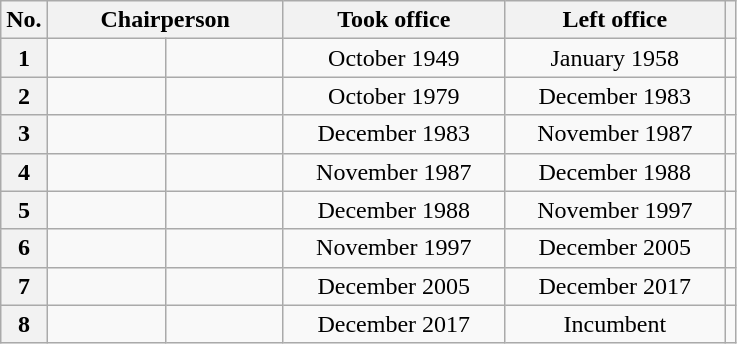<table class="wikitable" style="text-align: center; border-collapse: collapse;">
<tr>
<th>No.</th>
<th colspan="2" width="150">Chairperson</th>
<th align="center" width="140">Took office</th>
<th align="center" width="140">Left office</th>
<th></th>
</tr>
<tr>
<th><strong>1</strong></th>
<td align="center"></td>
<td align="center"><br></td>
<td align="center">October 1949</td>
<td align="center">January 1958</td>
<td></td>
</tr>
<tr>
<th><strong>2</strong></th>
<td align="center"></td>
<td align="center"><br></td>
<td align="center">October 1979</td>
<td align="center">December 1983</td>
<td></td>
</tr>
<tr>
<th><strong>3</strong></th>
<td align="center"></td>
<td align="center"><br></td>
<td align="center">December 1983</td>
<td align="center">November 1987</td>
<td></td>
</tr>
<tr>
<th><strong>4</strong></th>
<td align="center"></td>
<td align="center"><br></td>
<td align="center">November 1987</td>
<td align="center">December 1988</td>
<td></td>
</tr>
<tr>
<th><strong>5</strong></th>
<td></td>
<td><br></td>
<td>December 1988</td>
<td>November 1997</td>
<td></td>
</tr>
<tr>
<th><strong>6</strong></th>
<td align="center"></td>
<td align="center"><br></td>
<td align="center">November 1997</td>
<td align="center">December 2005</td>
<td></td>
</tr>
<tr>
<th>7</th>
<td></td>
<td><br></td>
<td>December 2005</td>
<td>December 2017</td>
<td></td>
</tr>
<tr>
<th><strong>8</strong></th>
<td rowspan="1" align="center"></td>
<td rowspan="1" align="center"><br></td>
<td align="center">December 2017</td>
<td align="center">Incumbent</td>
<td></td>
</tr>
</table>
